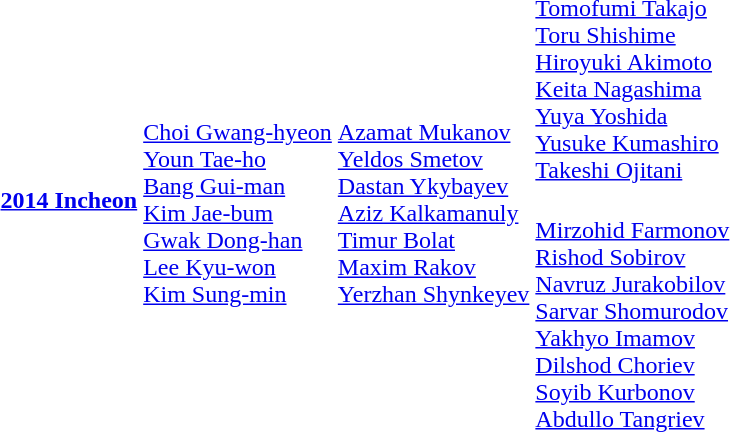<table>
<tr>
<th rowspan=2 style="text-align:left;"> <a href='#'>2014 Incheon</a></th>
<td rowspan=2><br><a href='#'>Choi Gwang-hyeon</a><br><a href='#'>Youn Tae-ho</a><br><a href='#'>Bang Gui-man</a><br><a href='#'>Kim Jae-bum</a><br><a href='#'>Gwak Dong-han</a><br><a href='#'>Lee Kyu-won</a><br><a href='#'>Kim Sung-min</a></td>
<td rowspan=2><br><a href='#'>Azamat Mukanov</a><br><a href='#'>Yeldos Smetov</a><br><a href='#'>Dastan Ykybayev</a><br><a href='#'>Aziz Kalkamanuly</a><br><a href='#'>Timur Bolat</a><br><a href='#'>Maxim Rakov</a><br><a href='#'>Yerzhan Shynkeyev</a></td>
<td><br><a href='#'>Tomofumi Takajo</a><br><a href='#'>Toru Shishime</a><br><a href='#'>Hiroyuki Akimoto</a><br><a href='#'>Keita Nagashima</a><br><a href='#'>Yuya Yoshida</a><br><a href='#'>Yusuke Kumashiro</a><br><a href='#'>Takeshi Ojitani</a></td>
</tr>
<tr>
<td><br><a href='#'>Mirzohid Farmonov</a><br><a href='#'>Rishod Sobirov</a><br><a href='#'>Navruz Jurakobilov</a><br><a href='#'>Sarvar Shomurodov</a><br><a href='#'>Yakhyo Imamov</a><br><a href='#'>Dilshod Choriev</a><br><a href='#'>Soyib Kurbonov</a><br><a href='#'>Abdullo Tangriev</a></td>
</tr>
</table>
